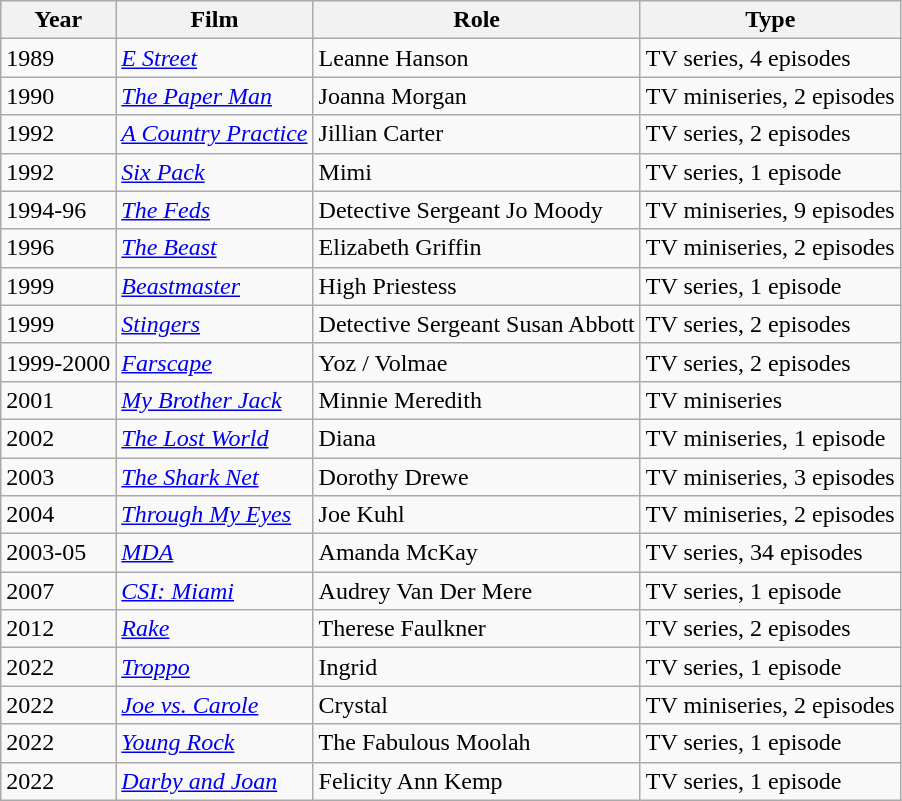<table class="wikitable sortable">
<tr>
<th>Year</th>
<th>Film</th>
<th>Role</th>
<th>Type</th>
</tr>
<tr>
<td>1989</td>
<td><em><a href='#'>E Street</a></em></td>
<td>Leanne Hanson</td>
<td>TV series, 4 episodes</td>
</tr>
<tr>
<td>1990</td>
<td><em><a href='#'>The Paper Man</a></em></td>
<td>Joanna Morgan</td>
<td>TV miniseries, 2 episodes</td>
</tr>
<tr>
<td>1992</td>
<td><em><a href='#'>A Country Practice</a></em></td>
<td>Jillian Carter</td>
<td>TV series, 2 episodes</td>
</tr>
<tr>
<td>1992</td>
<td><em><a href='#'>Six Pack</a></em></td>
<td>Mimi</td>
<td>TV series, 1 episode</td>
</tr>
<tr>
<td>1994-96</td>
<td><em><a href='#'>The Feds</a></em></td>
<td>Detective Sergeant Jo Moody</td>
<td>TV miniseries, 9 episodes</td>
</tr>
<tr>
<td>1996</td>
<td><em><a href='#'>The Beast</a></em></td>
<td>Elizabeth Griffin</td>
<td>TV miniseries, 2 episodes</td>
</tr>
<tr>
<td>1999</td>
<td><em><a href='#'>Beastmaster</a></em></td>
<td>High Priestess</td>
<td>TV series, 1 episode</td>
</tr>
<tr>
<td>1999</td>
<td><em><a href='#'>Stingers</a></em></td>
<td>Detective Sergeant Susan Abbott</td>
<td>TV series, 2 episodes</td>
</tr>
<tr>
<td>1999-2000</td>
<td><em><a href='#'>Farscape</a></em></td>
<td>Yoz / Volmae</td>
<td>TV series, 2 episodes</td>
</tr>
<tr>
<td>2001</td>
<td><em><a href='#'>My Brother Jack</a></em></td>
<td>Minnie Meredith</td>
<td>TV miniseries</td>
</tr>
<tr>
<td>2002</td>
<td><em><a href='#'>The Lost World</a></em></td>
<td>Diana</td>
<td>TV miniseries, 1 episode</td>
</tr>
<tr>
<td>2003</td>
<td><em><a href='#'>The Shark Net</a></em></td>
<td>Dorothy Drewe</td>
<td>TV miniseries, 3 episodes</td>
</tr>
<tr>
<td>2004</td>
<td><em><a href='#'>Through My Eyes</a></em></td>
<td>Joe Kuhl</td>
<td>TV miniseries, 2 episodes</td>
</tr>
<tr>
<td>2003-05</td>
<td><em><a href='#'>MDA</a></em></td>
<td>Amanda McKay</td>
<td>TV series, 34 episodes</td>
</tr>
<tr>
<td>2007</td>
<td><em><a href='#'>CSI: Miami</a></em></td>
<td>Audrey Van Der Mere</td>
<td>TV series, 1 episode</td>
</tr>
<tr>
<td>2012</td>
<td><em><a href='#'>Rake</a></em></td>
<td>Therese Faulkner</td>
<td>TV series, 2 episodes</td>
</tr>
<tr>
<td>2022</td>
<td><em><a href='#'>Troppo</a></em></td>
<td>Ingrid</td>
<td>TV series, 1 episode</td>
</tr>
<tr>
<td>2022</td>
<td><em><a href='#'>Joe vs. Carole</a></em></td>
<td>Crystal</td>
<td>TV miniseries, 2 episodes</td>
</tr>
<tr>
<td>2022</td>
<td><em><a href='#'>Young Rock</a></em></td>
<td>The Fabulous Moolah</td>
<td>TV series, 1 episode</td>
</tr>
<tr>
<td>2022</td>
<td><em><a href='#'>Darby and Joan</a></em></td>
<td>Felicity Ann Kemp</td>
<td>TV series, 1 episode</td>
</tr>
</table>
